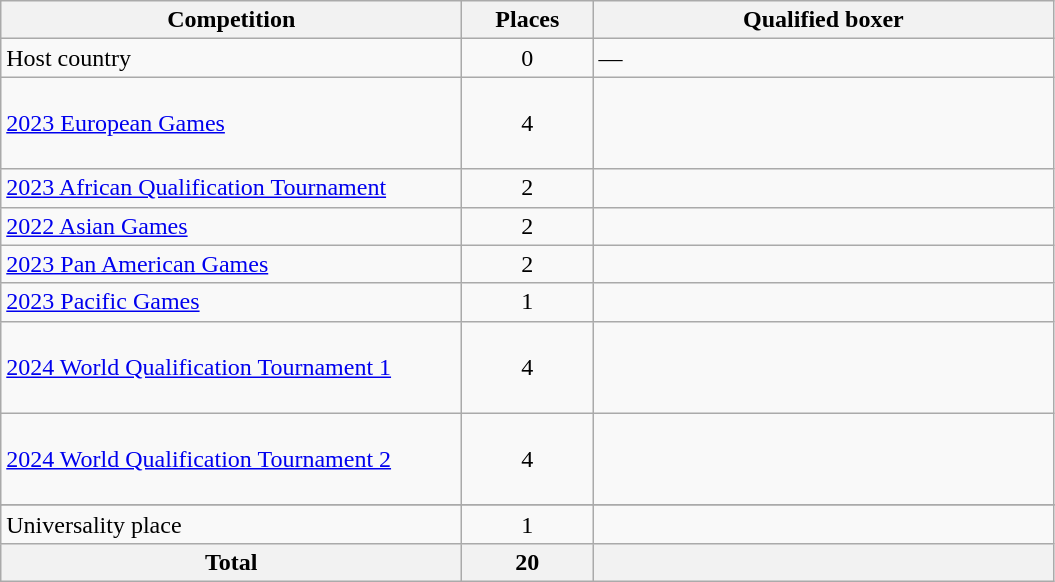<table class = "wikitable">
<tr>
<th width=300>Competition</th>
<th width=80>Places</th>
<th width=300>Qualified boxer</th>
</tr>
<tr>
<td>Host country</td>
<td align="center">0</td>
<td>—</td>
</tr>
<tr>
<td><a href='#'>2023 European Games</a></td>
<td align="center">4</td>
<td><br><br><br></td>
</tr>
<tr>
<td><a href='#'>2023 African Qualification Tournament</a></td>
<td align="center">2</td>
<td><br></td>
</tr>
<tr>
<td><a href='#'>2022 Asian Games</a></td>
<td align="center">2</td>
<td><br></td>
</tr>
<tr>
<td><a href='#'>2023 Pan American Games</a></td>
<td align="center">2</td>
<td><br></td>
</tr>
<tr>
<td><a href='#'>2023 Pacific Games</a></td>
<td align="center">1</td>
<td></td>
</tr>
<tr>
<td><a href='#'>2024 World Qualification Tournament 1</a></td>
<td align="center">4</td>
<td><br><br><br></td>
</tr>
<tr>
<td><a href='#'>2024 World Qualification Tournament 2</a></td>
<td align="center">4</td>
<td><br><br><br></td>
</tr>
<tr>
</tr>
<tr>
<td>Universality place</td>
<td align="center">1</td>
<td></td>
</tr>
<tr>
<th>Total</th>
<th>20</th>
<th></th>
</tr>
</table>
